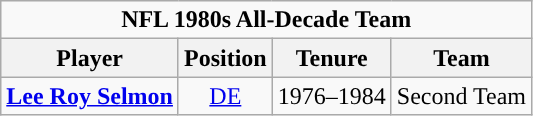<table class="wikitable" style="text-align:center">
<tr>
<td colspan="4"><strong>NFL 1980s All-Decade Team</strong></td>
</tr>
<tr>
<th>Player</th>
<th>Position</th>
<th>Tenure</th>
<th>Team</th>
</tr>
<tr>
<td><strong><a href='#'>Lee Roy Selmon</a></strong></td>
<td><a href='#'>DE</a></td>
<td>1976–1984</td>
<td>Second Team</td>
</tr>
</table>
